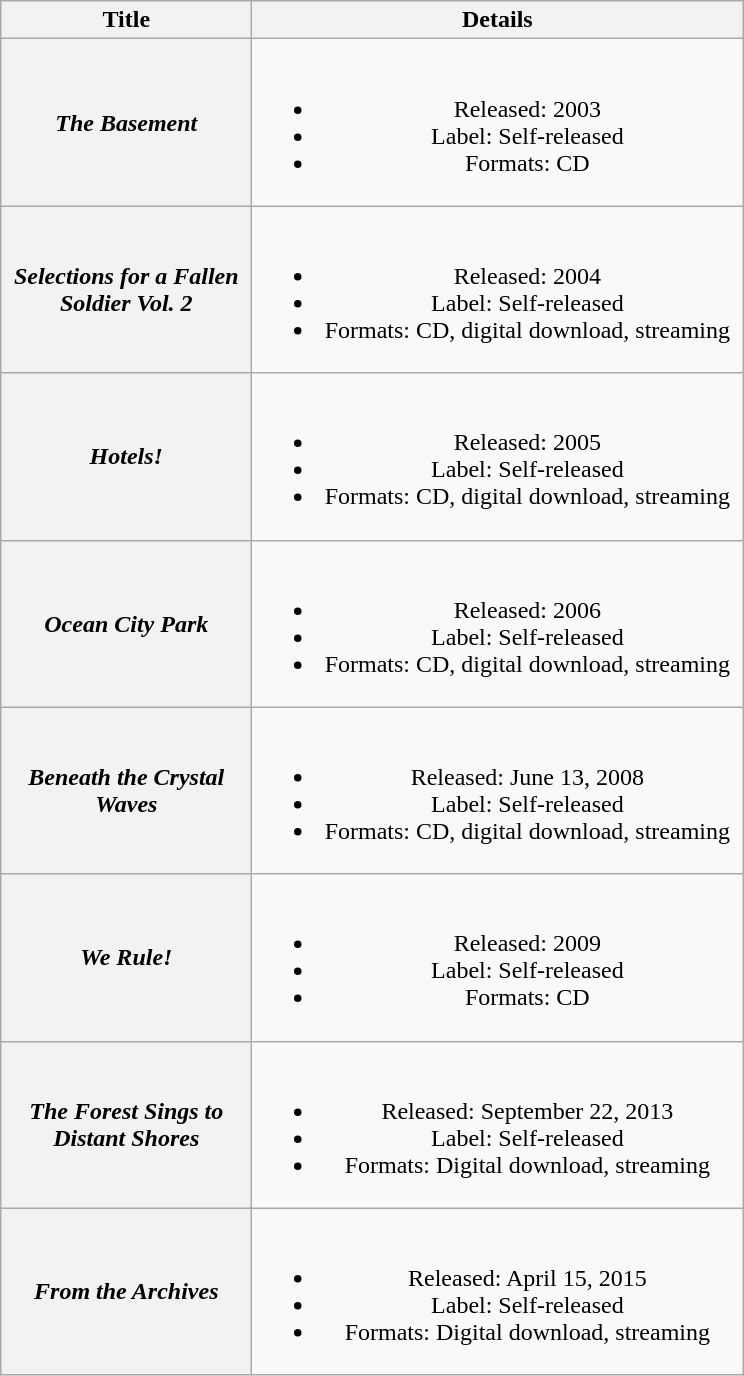<table class="wikitable plainrowheaders" style="text-align:center">
<tr>
<th scope="col" style="width:10em">Title</th>
<th scope="col" style="width:20em">Details</th>
</tr>
<tr>
<th scope="row"><em>The Basement</em></th>
<td><br><ul><li>Released: 2003</li><li>Label: Self-released</li><li>Formats: CD</li></ul></td>
</tr>
<tr>
<th scope="row"><em>Selections for a Fallen Soldier Vol. 2</em></th>
<td><br><ul><li>Released: 2004</li><li>Label: Self-released</li><li>Formats: CD, digital download, streaming</li></ul></td>
</tr>
<tr>
<th scope="row"><em>Hotels!</em></th>
<td><br><ul><li>Released: 2005</li><li>Label: Self-released</li><li>Formats: CD, digital download, streaming</li></ul></td>
</tr>
<tr>
<th scope="row"><em>Ocean City Park</em></th>
<td><br><ul><li>Released: 2006</li><li>Label: Self-released</li><li>Formats: CD, digital download, streaming</li></ul></td>
</tr>
<tr>
<th scope="row"><em>Beneath the Crystal Waves</em></th>
<td><br><ul><li>Released: June 13, 2008</li><li>Label: Self-released</li><li>Formats: CD, digital download, streaming</li></ul></td>
</tr>
<tr>
<th scope="row"><em>We Rule!</em></th>
<td><br><ul><li>Released: 2009</li><li>Label: Self-released</li><li>Formats: CD</li></ul></td>
</tr>
<tr>
<th scope="row"><em>The Forest Sings to Distant Shores</em></th>
<td><br><ul><li>Released: September 22, 2013</li><li>Label: Self-released</li><li>Formats: Digital download, streaming</li></ul></td>
</tr>
<tr>
<th scope="row"><em>From the Archives</em></th>
<td><br><ul><li>Released: April 15, 2015</li><li>Label: Self-released</li><li>Formats: Digital download, streaming</li></ul></td>
</tr>
</table>
